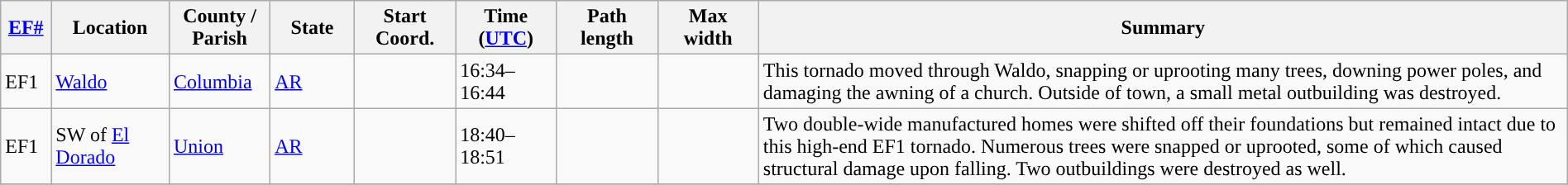<table class="wikitable sortable" style="width:100%;">
<tr>
<th scope="col"  style="width:3%; text-align:center;"><a href='#'>EF#</a></th>
<th scope="col"  style="width:7%; text-align:center;" class="unsortable">Location</th>
<th scope="col"  style="width:6%; text-align:center;" class="unsortable">County / Parish</th>
<th scope="col"  style="width:5%; text-align:center;">State</th>
<th scope="col"  style="width:6%; text-align:center;">Start Coord.</th>
<th scope="col"  style="width:6%; text-align:center;">Time (<a href='#'>UTC</a>)</th>
<th scope="col"  style="width:6%; text-align:center;">Path length</th>
<th scope="col"  style="width:6%; text-align:center;">Max width</th>
<th scope="col" class="unsortable" style="width:48%; text-align:center;">Summary</th>
</tr>
<tr>
<td>EF1</td>
<td><a href='#'>Waldo</a></td>
<td><a href='#'>Columbia</a></td>
<td><a href='#'>AR</a></td>
<td></td>
<td>16:34–16:44</td>
<td></td>
<td></td>
<td>This tornado moved through Waldo, snapping or uprooting many trees, downing power poles, and damaging the awning of a church. Outside of town, a small metal outbuilding was destroyed.</td>
</tr>
<tr>
<td>EF1</td>
<td>SW of <a href='#'>El Dorado</a></td>
<td><a href='#'>Union</a></td>
<td><a href='#'>AR</a></td>
<td></td>
<td>18:40–18:51</td>
<td></td>
<td></td>
<td>Two double-wide manufactured homes were shifted off their foundations but remained intact due to this high-end EF1 tornado. Numerous trees were snapped or uprooted, some of which caused structural damage upon falling. Two outbuildings were destroyed as well.</td>
</tr>
<tr>
</tr>
</table>
